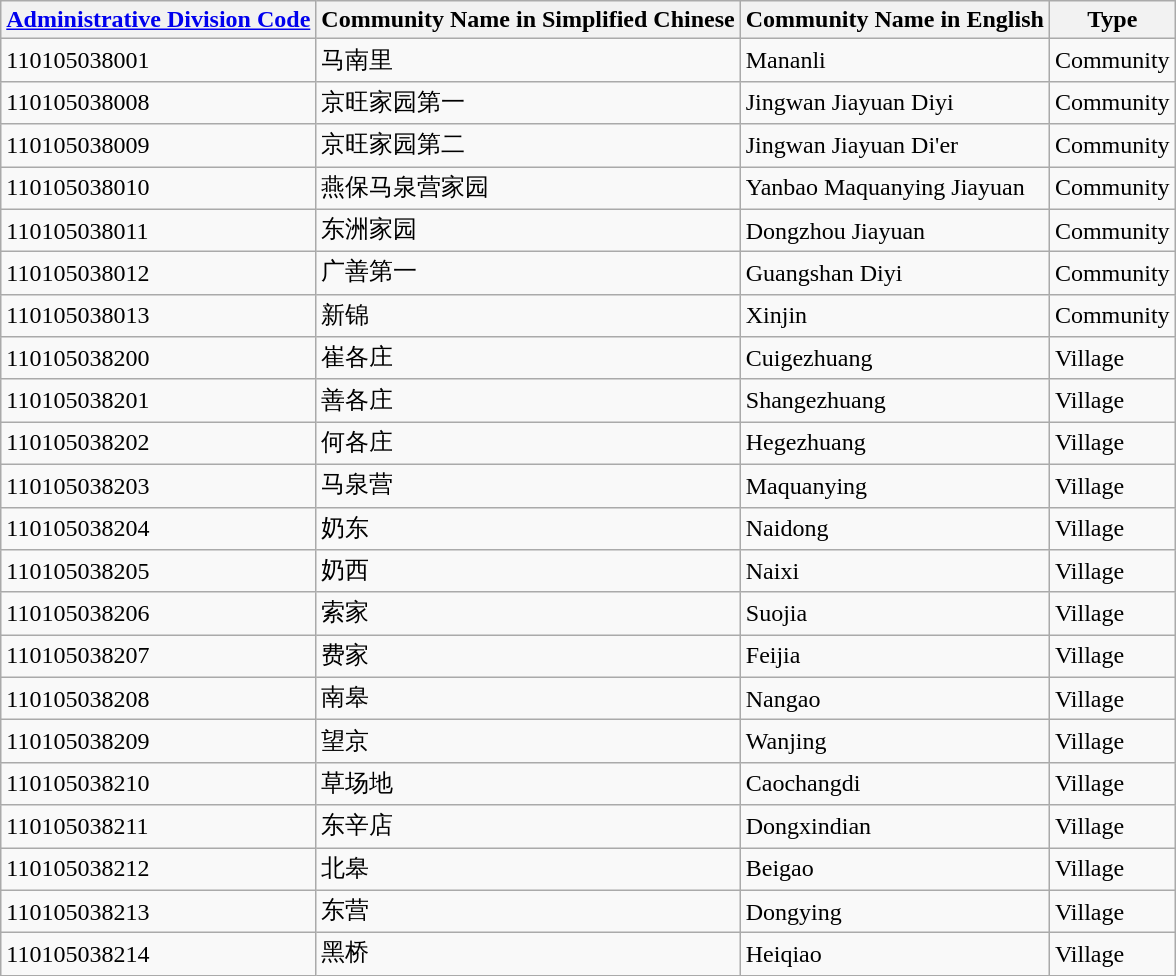<table class="wikitable sortable">
<tr>
<th><a href='#'>Administrative Division Code</a></th>
<th>Community Name in Simplified Chinese</th>
<th>Community Name in English</th>
<th>Type</th>
</tr>
<tr>
<td>110105038001</td>
<td>马南里</td>
<td>Mananli</td>
<td>Community</td>
</tr>
<tr>
<td>110105038008</td>
<td>京旺家园第一</td>
<td>Jingwan Jiayuan Diyi</td>
<td>Community</td>
</tr>
<tr>
<td>110105038009</td>
<td>京旺家园第二</td>
<td>Jingwan Jiayuan Di'er</td>
<td>Community</td>
</tr>
<tr>
<td>110105038010</td>
<td>燕保马泉营家园</td>
<td>Yanbao Maquanying Jiayuan</td>
<td>Community</td>
</tr>
<tr>
<td>110105038011</td>
<td>东洲家园</td>
<td>Dongzhou Jiayuan</td>
<td>Community</td>
</tr>
<tr>
<td>110105038012</td>
<td>广善第一</td>
<td>Guangshan Diyi</td>
<td>Community</td>
</tr>
<tr>
<td>110105038013</td>
<td>新锦</td>
<td>Xinjin</td>
<td>Community</td>
</tr>
<tr>
<td>110105038200</td>
<td>崔各庄</td>
<td>Cuigezhuang</td>
<td>Village</td>
</tr>
<tr>
<td>110105038201</td>
<td>善各庄</td>
<td>Shangezhuang</td>
<td>Village</td>
</tr>
<tr>
<td>110105038202</td>
<td>何各庄</td>
<td>Hegezhuang</td>
<td>Village</td>
</tr>
<tr>
<td>110105038203</td>
<td>马泉营</td>
<td>Maquanying</td>
<td>Village</td>
</tr>
<tr>
<td>110105038204</td>
<td>奶东</td>
<td>Naidong</td>
<td>Village</td>
</tr>
<tr>
<td>110105038205</td>
<td>奶西</td>
<td>Naixi</td>
<td>Village</td>
</tr>
<tr>
<td>110105038206</td>
<td>索家</td>
<td>Suojia</td>
<td>Village</td>
</tr>
<tr>
<td>110105038207</td>
<td>费家</td>
<td>Feijia</td>
<td>Village</td>
</tr>
<tr>
<td>110105038208</td>
<td>南皋</td>
<td>Nangao</td>
<td>Village</td>
</tr>
<tr>
<td>110105038209</td>
<td>望京</td>
<td>Wanjing</td>
<td>Village</td>
</tr>
<tr>
<td>110105038210</td>
<td>草场地</td>
<td>Caochangdi</td>
<td>Village</td>
</tr>
<tr>
<td>110105038211</td>
<td>东辛店</td>
<td>Dongxindian</td>
<td>Village</td>
</tr>
<tr>
<td>110105038212</td>
<td>北皋</td>
<td>Beigao</td>
<td>Village</td>
</tr>
<tr>
<td>110105038213</td>
<td>东营</td>
<td>Dongying</td>
<td>Village</td>
</tr>
<tr>
<td>110105038214</td>
<td>黑桥</td>
<td>Heiqiao</td>
<td>Village</td>
</tr>
</table>
